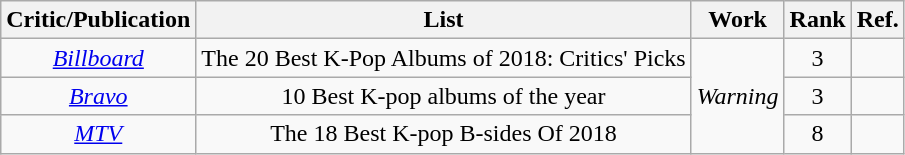<table class="sortable wikitable">
<tr>
<th>Critic/Publication</th>
<th>List</th>
<th>Work</th>
<th>Rank</th>
<th>Ref.</th>
</tr>
<tr>
<td align="center"><em><a href='#'>Billboard</a></em></td>
<td align="center">The 20 Best K-Pop Albums of 2018: Critics' Picks</td>
<td align="center" rowspan="3"><em>Warning</em></td>
<td align="center">3</td>
<td></td>
</tr>
<tr>
<td align="center"><em><a href='#'>Bravo</a></em></td>
<td align="center">10 Best K-pop albums of the year</td>
<td align="center">3</td>
<td></td>
</tr>
<tr>
<td align="center"><em><a href='#'>MTV</a></em></td>
<td align="center">The 18 Best K-pop B-sides Of 2018</td>
<td align="center">8</td>
<td></td>
</tr>
</table>
